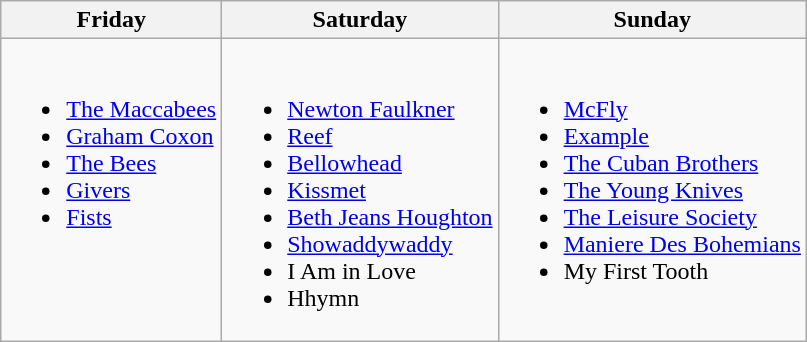<table class="wikitable">
<tr>
<th>Friday</th>
<th>Saturday</th>
<th>Sunday</th>
</tr>
<tr>
<td valign=top><br><ul><li><a href='#'>The Maccabees</a></li><li><a href='#'>Graham Coxon</a></li><li><a href='#'>The Bees</a></li><li><a href='#'>Givers</a></li><li><a href='#'>Fists</a></li></ul></td>
<td valign=top><br><ul><li><a href='#'>Newton Faulkner</a></li><li><a href='#'>Reef</a></li><li><a href='#'>Bellowhead</a></li><li><a href='#'>Kissmet</a></li><li><a href='#'>Beth Jeans Houghton</a></li><li><a href='#'>Showaddywaddy</a></li><li>I Am in Love</li><li>Hhymn</li></ul></td>
<td valign=top><br><ul><li><a href='#'>McFly</a></li><li><a href='#'>Example</a></li><li><a href='#'>The Cuban Brothers</a></li><li><a href='#'>The Young Knives</a></li><li><a href='#'>The Leisure Society</a></li><li><a href='#'>Maniere Des Bohemians</a></li><li>My First Tooth</li></ul></td>
</tr>
</table>
